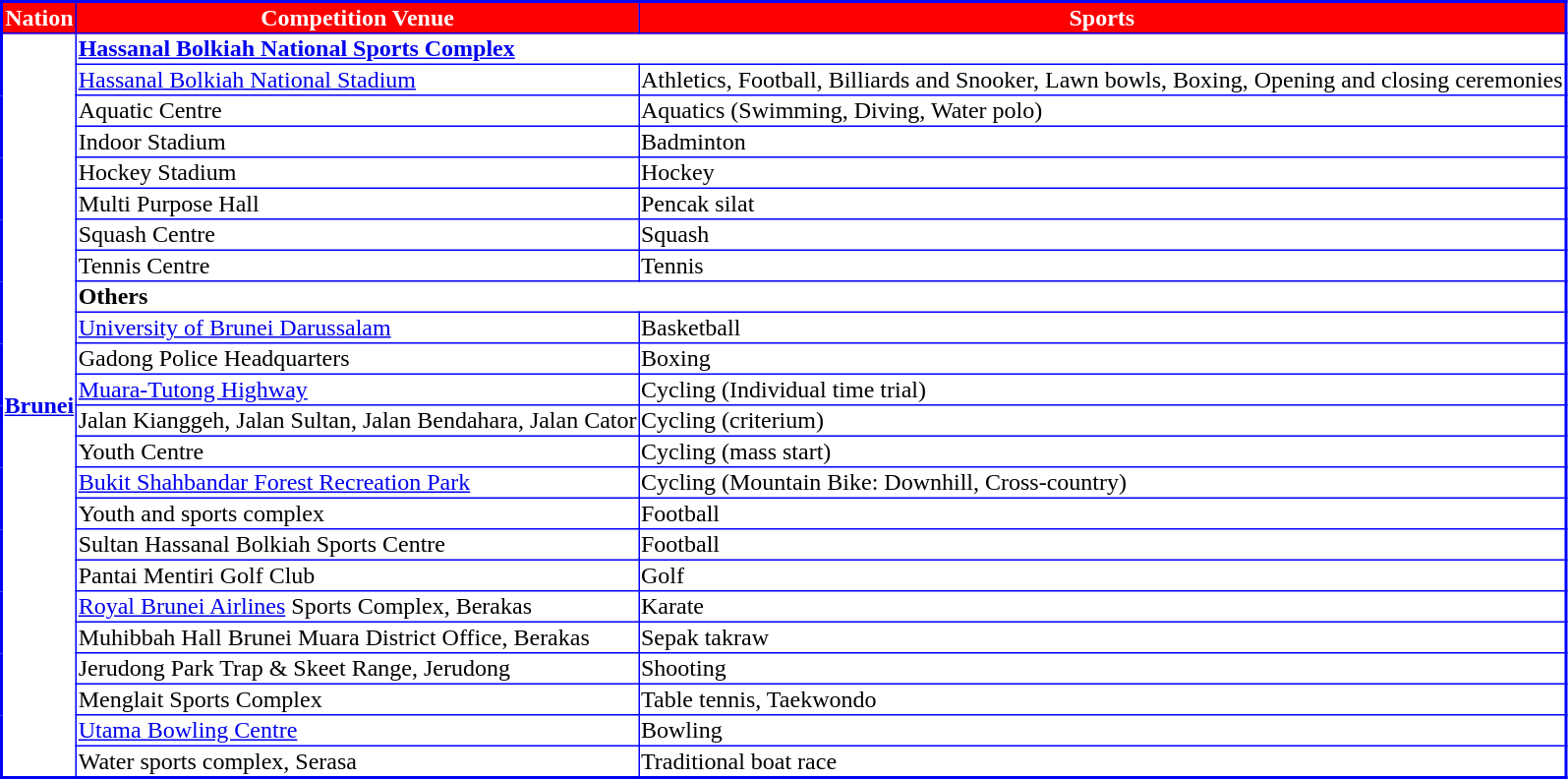<table border=1 style="border-collapse:collapse; text-align:left; font-size:100%; border:2px solid blue;">
<tr style="text-align:center; color:white; font-weight:bold; background:red;">
<td>Nation</td>
<td>Competition Venue</td>
<td>Sports</td>
</tr>
<tr>
<th rowspan=24><a href='#'>Brunei</a></th>
<th colspan=2><a href='#'>Hassanal Bolkiah National Sports Complex</a></th>
</tr>
<tr>
<td><a href='#'>Hassanal Bolkiah National Stadium</a></td>
<td>Athletics, Football, Billiards and Snooker, Lawn bowls, Boxing, Opening and closing ceremonies</td>
</tr>
<tr>
<td>Aquatic Centre</td>
<td>Aquatics (Swimming, Diving, Water polo)</td>
</tr>
<tr>
<td>Indoor Stadium</td>
<td>Badminton</td>
</tr>
<tr>
<td>Hockey Stadium</td>
<td>Hockey</td>
</tr>
<tr>
<td>Multi Purpose Hall</td>
<td>Pencak silat</td>
</tr>
<tr>
<td>Squash Centre</td>
<td>Squash</td>
</tr>
<tr>
<td>Tennis Centre</td>
<td>Tennis</td>
</tr>
<tr>
<th colspan=2>Others</th>
</tr>
<tr>
<td><a href='#'>University of Brunei Darussalam</a></td>
<td>Basketball</td>
</tr>
<tr>
<td>Gadong Police Headquarters</td>
<td>Boxing</td>
</tr>
<tr>
<td><a href='#'>Muara-Tutong Highway</a></td>
<td>Cycling (Individual time trial)</td>
</tr>
<tr>
<td>Jalan Kianggeh, Jalan Sultan, Jalan Bendahara, Jalan Cator</td>
<td>Cycling (criterium)</td>
</tr>
<tr>
<td>Youth Centre</td>
<td>Cycling (mass start)</td>
</tr>
<tr>
<td><a href='#'>Bukit Shahbandar Forest Recreation Park</a></td>
<td>Cycling (Mountain Bike: Downhill, Cross-country)</td>
</tr>
<tr>
<td>Youth and sports complex</td>
<td>Football</td>
</tr>
<tr>
<td>Sultan Hassanal Bolkiah Sports Centre</td>
<td>Football</td>
</tr>
<tr>
<td>Pantai Mentiri Golf Club</td>
<td>Golf</td>
</tr>
<tr>
<td><a href='#'>Royal Brunei Airlines</a> Sports Complex, Berakas</td>
<td>Karate</td>
</tr>
<tr>
<td>Muhibbah Hall Brunei Muara District Office, Berakas</td>
<td>Sepak takraw</td>
</tr>
<tr>
<td>Jerudong Park Trap & Skeet Range, Jerudong</td>
<td>Shooting</td>
</tr>
<tr>
<td>Menglait Sports Complex</td>
<td>Table tennis, Taekwondo</td>
</tr>
<tr>
<td><a href='#'>Utama Bowling Centre</a></td>
<td>Bowling</td>
</tr>
<tr>
<td>Water sports complex, Serasa</td>
<td>Traditional boat race</td>
</tr>
</table>
